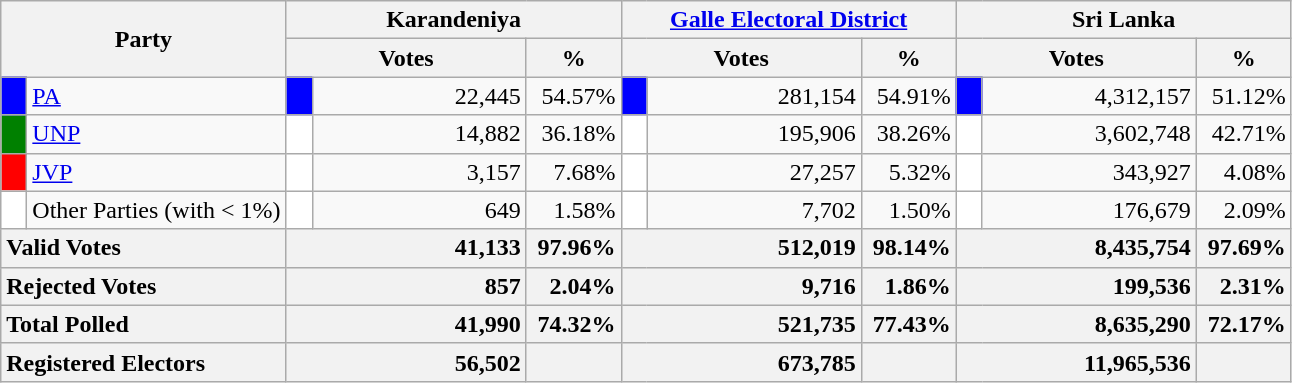<table class="wikitable">
<tr>
<th colspan="2" width="144px"rowspan="2">Party</th>
<th colspan="3" width="216px">Karandeniya</th>
<th colspan="3" width="216px"><a href='#'>Galle Electoral District</a></th>
<th colspan="3" width="216px">Sri Lanka</th>
</tr>
<tr>
<th colspan="2" width="144px">Votes</th>
<th>%</th>
<th colspan="2" width="144px">Votes</th>
<th>%</th>
<th colspan="2" width="144px">Votes</th>
<th>%</th>
</tr>
<tr>
<td style="background-color:blue;" width="10px"></td>
<td style="text-align:left;"><a href='#'>PA</a></td>
<td style="background-color:blue;" width="10px"></td>
<td style="text-align:right;">22,445</td>
<td style="text-align:right;">54.57%</td>
<td style="background-color:blue;" width="10px"></td>
<td style="text-align:right;">281,154</td>
<td style="text-align:right;">54.91%</td>
<td style="background-color:blue;" width="10px"></td>
<td style="text-align:right;">4,312,157</td>
<td style="text-align:right;">51.12%</td>
</tr>
<tr>
<td style="background-color:green;" width="10px"></td>
<td style="text-align:left;"><a href='#'>UNP</a></td>
<td style="background-color:white;" width="10px"></td>
<td style="text-align:right;">14,882</td>
<td style="text-align:right;">36.18%</td>
<td style="background-color:white;" width="10px"></td>
<td style="text-align:right;">195,906</td>
<td style="text-align:right;">38.26%</td>
<td style="background-color:white;" width="10px"></td>
<td style="text-align:right;">3,602,748</td>
<td style="text-align:right;">42.71%</td>
</tr>
<tr>
<td style="background-color:red;" width="10px"></td>
<td style="text-align:left;"><a href='#'>JVP</a></td>
<td style="background-color:white;" width="10px"></td>
<td style="text-align:right;">3,157</td>
<td style="text-align:right;">7.68%</td>
<td style="background-color:white;" width="10px"></td>
<td style="text-align:right;">27,257</td>
<td style="text-align:right;">5.32%</td>
<td style="background-color:white;" width="10px"></td>
<td style="text-align:right;">343,927</td>
<td style="text-align:right;">4.08%</td>
</tr>
<tr>
<td style="background-color:white;" width="10px"></td>
<td style="text-align:left;">Other Parties (with < 1%)</td>
<td style="background-color:white;" width="10px"></td>
<td style="text-align:right;">649</td>
<td style="text-align:right;">1.58%</td>
<td style="background-color:white;" width="10px"></td>
<td style="text-align:right;">7,702</td>
<td style="text-align:right;">1.50%</td>
<td style="background-color:white;" width="10px"></td>
<td style="text-align:right;">176,679</td>
<td style="text-align:right;">2.09%</td>
</tr>
<tr>
<th colspan="2" width="144px"style="text-align:left;">Valid Votes</th>
<th style="text-align:right;"colspan="2" width="144px">41,133</th>
<th style="text-align:right;">97.96%</th>
<th style="text-align:right;"colspan="2" width="144px">512,019</th>
<th style="text-align:right;">98.14%</th>
<th style="text-align:right;"colspan="2" width="144px">8,435,754</th>
<th style="text-align:right;">97.69%</th>
</tr>
<tr>
<th colspan="2" width="144px"style="text-align:left;">Rejected Votes</th>
<th style="text-align:right;"colspan="2" width="144px">857</th>
<th style="text-align:right;">2.04%</th>
<th style="text-align:right;"colspan="2" width="144px">9,716</th>
<th style="text-align:right;">1.86%</th>
<th style="text-align:right;"colspan="2" width="144px">199,536</th>
<th style="text-align:right;">2.31%</th>
</tr>
<tr>
<th colspan="2" width="144px"style="text-align:left;">Total Polled</th>
<th style="text-align:right;"colspan="2" width="144px">41,990</th>
<th style="text-align:right;">74.32%</th>
<th style="text-align:right;"colspan="2" width="144px">521,735</th>
<th style="text-align:right;">77.43%</th>
<th style="text-align:right;"colspan="2" width="144px">8,635,290</th>
<th style="text-align:right;">72.17%</th>
</tr>
<tr>
<th colspan="2" width="144px"style="text-align:left;">Registered Electors</th>
<th style="text-align:right;"colspan="2" width="144px">56,502</th>
<th></th>
<th style="text-align:right;"colspan="2" width="144px">673,785</th>
<th></th>
<th style="text-align:right;"colspan="2" width="144px">11,965,536</th>
<th></th>
</tr>
</table>
